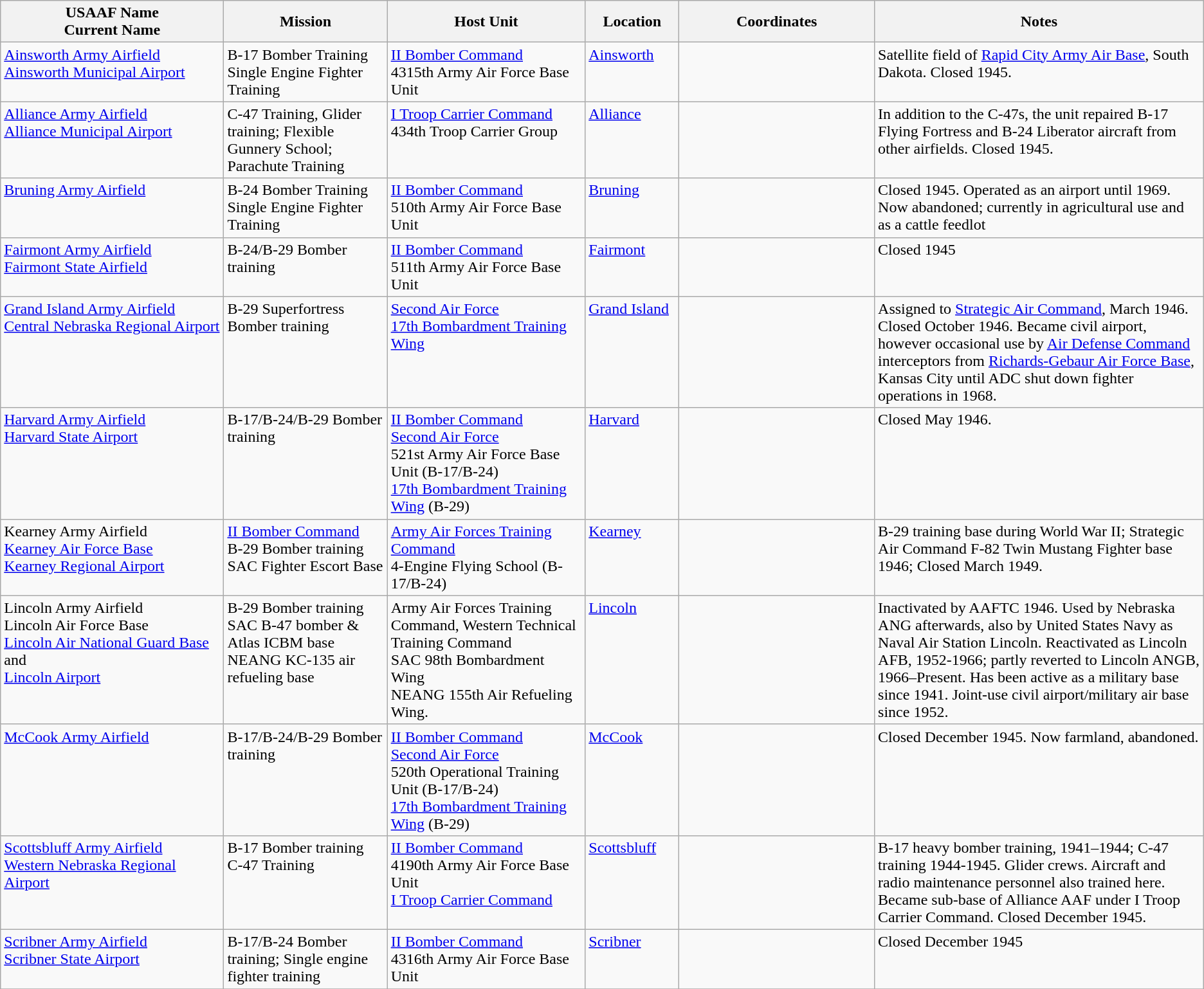<table class="wikitable">
<tr>
<th scope="col" width="300">USAAF Name<br>Current Name</th>
<th scope="col" width="200">Mission</th>
<th scope="col" width="250">Host Unit</th>
<th scope="col" width="100">Location</th>
<th scope="col" width="250">Coordinates</th>
<th scope="col" width="450">Notes</th>
</tr>
<tr valign="top">
<td><a href='#'>Ainsworth Army Airfield</a><br><a href='#'>Ainsworth Municipal Airport</a></td>
<td>B-17 Bomber Training<br>Single Engine Fighter Training</td>
<td><a href='#'>II Bomber Command</a><br>4315th Army Air Force Base Unit</td>
<td><a href='#'>Ainsworth</a></td>
<td></td>
<td>Satellite field of <a href='#'>Rapid City Army Air Base</a>, South Dakota. Closed 1945.</td>
</tr>
<tr valign="top">
<td><a href='#'>Alliance Army Airfield</a><br><a href='#'>Alliance Municipal Airport</a></td>
<td>C-47 Training, Glider training; Flexible Gunnery School; Parachute Training</td>
<td><a href='#'>I Troop Carrier Command</a><br>434th Troop Carrier Group</td>
<td><a href='#'>Alliance</a></td>
<td></td>
<td>In addition to the C-47s, the unit repaired B-17 Flying Fortress and B-24 Liberator aircraft from other airfields. Closed 1945.</td>
</tr>
<tr valign="top">
<td><a href='#'>Bruning Army Airfield</a></td>
<td>B-24 Bomber Training<br>Single Engine Fighter Training</td>
<td><a href='#'>II Bomber Command</a><br>510th Army Air Force Base Unit</td>
<td><a href='#'>Bruning</a></td>
<td></td>
<td>Closed 1945.  Operated as an airport until 1969. Now abandoned; currently in agricultural use and as a cattle feedlot</td>
</tr>
<tr valign="top">
<td><a href='#'>Fairmont Army Airfield</a><br><a href='#'>Fairmont State Airfield</a></td>
<td>B-24/B-29 Bomber training</td>
<td><a href='#'>II Bomber Command</a><br>511th Army Air Force Base Unit</td>
<td><a href='#'>Fairmont</a></td>
<td></td>
<td>Closed 1945</td>
</tr>
<tr valign="top">
<td><a href='#'>Grand Island Army Airfield</a><br><a href='#'>Central Nebraska Regional Airport</a></td>
<td>B-29 Superfortress Bomber training</td>
<td><a href='#'>Second Air Force</a><br><a href='#'>17th Bombardment Training Wing</a></td>
<td><a href='#'>Grand Island</a></td>
<td></td>
<td>Assigned to <a href='#'>Strategic Air Command</a>, March 1946.  Closed October 1946.  Became civil airport, however occasional use by <a href='#'>Air Defense Command</a> interceptors from <a href='#'>Richards-Gebaur Air Force Base</a>, Kansas City until ADC shut down fighter operations in 1968.</td>
</tr>
<tr valign="top">
<td><a href='#'>Harvard Army Airfield</a><br><a href='#'>Harvard State Airport</a></td>
<td>B-17/B-24/B-29 Bomber training</td>
<td><a href='#'>II Bomber Command</a><br><a href='#'>Second Air Force</a><br>521st Army Air Force Base Unit (B-17/B-24)<br><a href='#'>17th Bombardment Training Wing</a> (B-29)</td>
<td><a href='#'>Harvard</a></td>
<td></td>
<td>Closed May 1946.</td>
</tr>
<tr valign="top">
<td>Kearney Army Airfield<br><a href='#'>Kearney Air Force Base</a><br><a href='#'>Kearney Regional Airport</a></td>
<td><a href='#'>II Bomber Command</a><br>B-29 Bomber training<br>SAC Fighter Escort Base</td>
<td><a href='#'>Army Air Forces Training Command</a><br>4-Engine Flying School (B-17/B-24)</td>
<td><a href='#'>Kearney</a></td>
<td></td>
<td>B-29 training base during World War II; Strategic Air Command F-82 Twin Mustang Fighter base 1946; Closed March 1949.</td>
</tr>
<tr valign="top">
<td>Lincoln Army Airfield<br>Lincoln Air Force Base<br><a href='#'>Lincoln Air National Guard Base</a> and<br><a href='#'>Lincoln Airport</a></td>
<td>B-29 Bomber training<br>SAC B-47 bomber & Atlas ICBM base<br> NEANG KC-135 air refueling base</td>
<td>Army Air Forces Training Command, Western Technical Training Command<br> SAC 98th Bombardment Wing<br> NEANG 155th Air Refueling Wing.</td>
<td><a href='#'>Lincoln</a></td>
<td></td>
<td>Inactivated by AAFTC 1946.  Used by Nebraska ANG afterwards, also by United States Navy as Naval Air Station Lincoln. Reactivated as Lincoln AFB, 1952-1966; partly reverted to Lincoln ANGB, 1966–Present. Has been active as a military base since 1941.  Joint-use civil airport/military air base since 1952.</td>
</tr>
<tr valign="top">
<td><a href='#'>McCook Army Airfield</a></td>
<td>B-17/B-24/B-29 Bomber training</td>
<td><a href='#'>II Bomber Command</a><br><a href='#'>Second Air Force</a><br>520th Operational Training Unit (B-17/B-24)<br><a href='#'>17th Bombardment Training Wing</a> (B-29)</td>
<td><a href='#'>McCook</a></td>
<td></td>
<td>Closed December 1945.  Now farmland, abandoned.</td>
</tr>
<tr valign="top">
<td><a href='#'>Scottsbluff Army Airfield</a><br><a href='#'>Western Nebraska Regional Airport</a></td>
<td>B-17 Bomber training<br>C-47 Training</td>
<td><a href='#'>II Bomber Command</a><br>4190th Army Air Force Base Unit<br><a href='#'>I Troop Carrier Command</a></td>
<td><a href='#'>Scottsbluff</a></td>
<td></td>
<td>B-17 heavy bomber training, 1941–1944; C-47 training 1944-1945. Glider crews. Aircraft and radio maintenance personnel also trained here.  Became sub-base of Alliance AAF under I Troop Carrier Command. Closed December 1945.</td>
</tr>
<tr valign="top">
<td><a href='#'>Scribner Army Airfield</a><br><a href='#'>Scribner State Airport</a></td>
<td>B-17/B-24 Bomber training; Single engine fighter training</td>
<td><a href='#'>II Bomber Command</a><br>4316th Army Air Force Base Unit</td>
<td><a href='#'>Scribner</a></td>
<td></td>
<td>Closed December 1945</td>
</tr>
<tr>
</tr>
</table>
